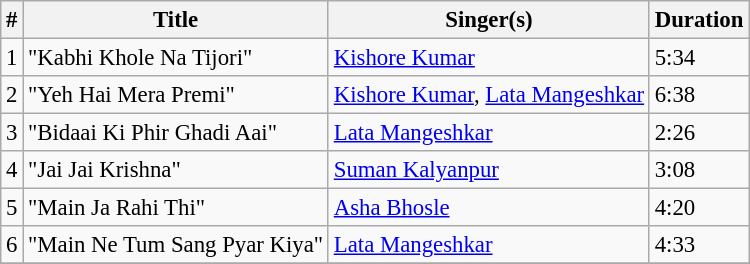<table class="wikitable" style="font-size:95%;">
<tr>
<th>#</th>
<th>Title</th>
<th>Singer(s)</th>
<th>Duration</th>
</tr>
<tr>
<td>1</td>
<td>"Kabhi Khole Na Tijori"</td>
<td><a href='#'>Kishore Kumar</a></td>
<td>5:34</td>
</tr>
<tr>
<td>2</td>
<td>"Yeh Hai Mera Premi"</td>
<td><a href='#'>Kishore Kumar</a>, <a href='#'>Lata Mangeshkar</a></td>
<td>6:38</td>
</tr>
<tr>
<td>3</td>
<td>"Bidaai Ki Phir Ghadi Aai"</td>
<td><a href='#'>Lata Mangeshkar</a></td>
<td>2:26</td>
</tr>
<tr>
<td>4</td>
<td>"Jai Jai Krishna"</td>
<td><a href='#'>Suman Kalyanpur</a></td>
<td>3:08</td>
</tr>
<tr>
<td>5</td>
<td>"Main Ja Rahi Thi"</td>
<td><a href='#'>Asha Bhosle</a></td>
<td>4:20</td>
</tr>
<tr>
<td>6</td>
<td>"Main Ne Tum Sang Pyar Kiya"</td>
<td><a href='#'>Lata Mangeshkar</a></td>
<td>4:33</td>
</tr>
<tr>
</tr>
</table>
